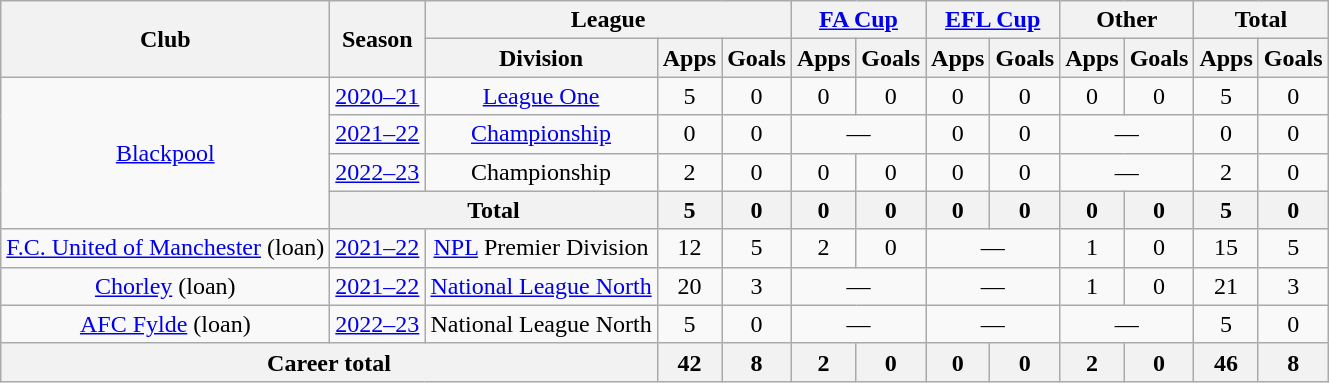<table class="wikitable" style="text-align: center;">
<tr>
<th rowspan="2">Club</th>
<th rowspan="2">Season</th>
<th colspan="3">League</th>
<th colspan="2"><a href='#'>FA Cup</a></th>
<th colspan="2"><a href='#'>EFL Cup</a></th>
<th colspan="2">Other</th>
<th colspan="3">Total</th>
</tr>
<tr>
<th>Division</th>
<th>Apps</th>
<th>Goals</th>
<th>Apps</th>
<th>Goals</th>
<th>Apps</th>
<th>Goals</th>
<th>Apps</th>
<th>Goals</th>
<th>Apps</th>
<th>Goals</th>
</tr>
<tr>
<td rowspan=4><a href='#'>Blackpool</a></td>
<td><a href='#'>2020–21</a></td>
<td><a href='#'>League One</a></td>
<td>5</td>
<td>0</td>
<td>0</td>
<td>0</td>
<td>0</td>
<td>0</td>
<td>0</td>
<td>0</td>
<td>5</td>
<td>0</td>
</tr>
<tr>
<td><a href='#'>2021–22</a></td>
<td><a href='#'>Championship</a></td>
<td>0</td>
<td>0</td>
<td colspan="2">—</td>
<td>0</td>
<td>0</td>
<td colspan="2">—</td>
<td>0</td>
<td>0</td>
</tr>
<tr>
<td><a href='#'>2022–23</a></td>
<td>Championship</td>
<td>2</td>
<td>0</td>
<td>0</td>
<td>0</td>
<td>0</td>
<td>0</td>
<td colspan="2">—</td>
<td>2</td>
<td>0</td>
</tr>
<tr>
<th colspan=2>Total</th>
<th>5</th>
<th>0</th>
<th>0</th>
<th>0</th>
<th>0</th>
<th>0</th>
<th>0</th>
<th>0</th>
<th>5</th>
<th>0</th>
</tr>
<tr>
<td><a href='#'>F.C. United of Manchester</a> (loan)</td>
<td><a href='#'>2021–22</a></td>
<td><a href='#'>NPL</a> Premier Division</td>
<td>12</td>
<td>5</td>
<td>2</td>
<td>0</td>
<td colspan="2">—</td>
<td>1</td>
<td>0</td>
<td>15</td>
<td>5</td>
</tr>
<tr>
<td><a href='#'>Chorley</a> (loan)</td>
<td><a href='#'>2021–22</a></td>
<td><a href='#'>National League North</a></td>
<td>20</td>
<td>3</td>
<td colspan=2>—</td>
<td colspan=2>—</td>
<td>1</td>
<td>0</td>
<td>21</td>
<td>3</td>
</tr>
<tr>
<td><a href='#'>AFC Fylde</a> (loan)</td>
<td><a href='#'>2022–23</a></td>
<td>National League North</td>
<td>5</td>
<td>0</td>
<td colspan=2>—</td>
<td colspan=2>—</td>
<td colspan=2>—</td>
<td>5</td>
<td>0</td>
</tr>
<tr>
<th colspan=3>Career total</th>
<th>42</th>
<th>8</th>
<th>2</th>
<th>0</th>
<th>0</th>
<th>0</th>
<th>2</th>
<th>0</th>
<th>46</th>
<th>8</th>
</tr>
</table>
